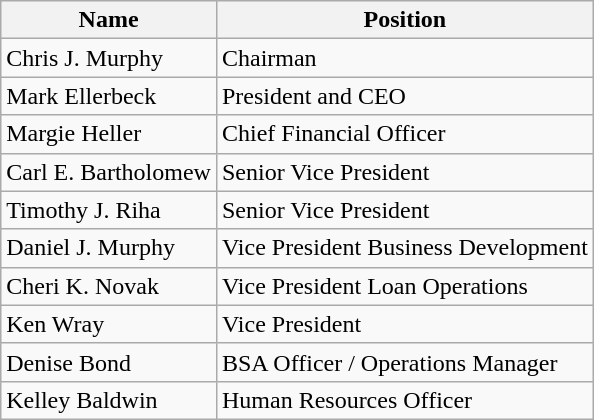<table class="wikitable">
<tr>
<th>Name</th>
<th>Position</th>
</tr>
<tr>
<td>Chris J. Murphy</td>
<td>Chairman</td>
</tr>
<tr>
<td>Mark Ellerbeck</td>
<td>President and CEO</td>
</tr>
<tr>
<td>Margie Heller</td>
<td>Chief Financial Officer</td>
</tr>
<tr>
<td>Carl E. Bartholomew</td>
<td>Senior Vice President</td>
</tr>
<tr>
<td>Timothy J. Riha</td>
<td>Senior Vice President</td>
</tr>
<tr>
<td>Daniel J. Murphy</td>
<td>Vice President Business Development</td>
</tr>
<tr>
<td>Cheri K. Novak</td>
<td>Vice President Loan Operations</td>
</tr>
<tr>
<td>Ken Wray</td>
<td>Vice President</td>
</tr>
<tr>
<td>Denise Bond</td>
<td>BSA Officer / Operations Manager</td>
</tr>
<tr>
<td>Kelley Baldwin</td>
<td>Human Resources Officer</td>
</tr>
</table>
